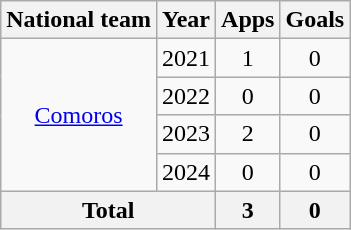<table class="wikitable" style="text-align:center">
<tr>
<th>National team</th>
<th>Year</th>
<th>Apps</th>
<th>Goals</th>
</tr>
<tr>
<td rowspan="4"><a href='#'>Comoros</a></td>
<td>2021</td>
<td>1</td>
<td>0</td>
</tr>
<tr>
<td>2022</td>
<td>0</td>
<td>0</td>
</tr>
<tr>
<td>2023</td>
<td>2</td>
<td>0</td>
</tr>
<tr>
<td>2024</td>
<td>0</td>
<td>0</td>
</tr>
<tr>
<th colspan="2">Total</th>
<th>3</th>
<th>0</th>
</tr>
</table>
